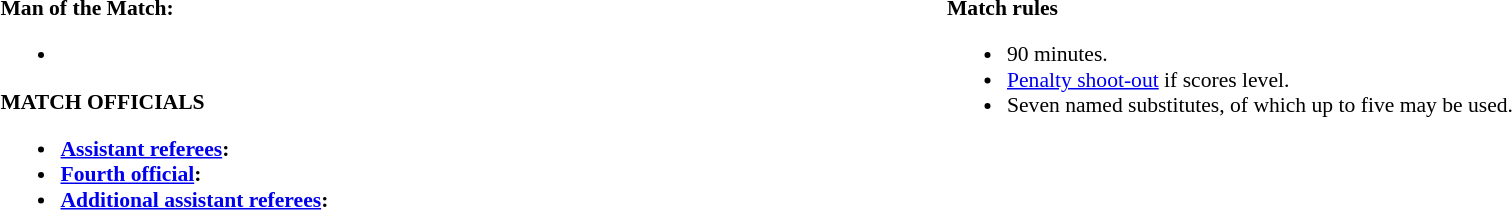<table width=100% style="font-size: 90%">
<tr>
<td width=50% valign=top><br><strong>Man of the Match:</strong><ul><li></li></ul><strong>MATCH OFFICIALS</strong><ul><li><strong><a href='#'>Assistant referees</a>:</strong></li><li><strong><a href='#'>Fourth official</a>:</strong></li><li><strong><a href='#'>Additional assistant referees</a>:</strong></li></ul></td>
<td width=50% valign=top><br><strong>Match rules</strong><ul><li>90 minutes.</li><li><a href='#'>Penalty shoot-out</a> if scores level.</li><li>Seven named substitutes, of which up to five may be used.</li></ul></td>
</tr>
</table>
